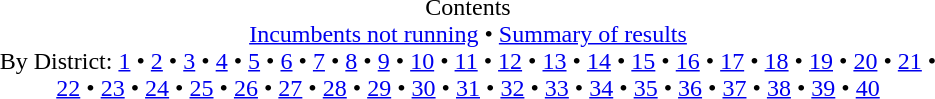<table class="toc" id="toc" summary="Contents" style="width:50%">
<tr>
<td align="center">Contents <br><a href='#'>Incumbents not running</a> • <a href='#'>Summary of results</a><br>By District: <a href='#'>1</a> • <a href='#'>2</a> • <a href='#'>3</a> • <a href='#'>4</a> • <a href='#'>5</a> • <a href='#'>6</a> • <a href='#'>7</a> • <a href='#'>8</a> • <a href='#'>9</a> • <a href='#'>10</a> • <a href='#'>11</a> • <a href='#'>12</a> • <a href='#'>13</a> • <a href='#'>14</a> • <a href='#'>15</a> • <a href='#'>16</a> • <a href='#'>17</a> • <a href='#'>18</a> • <a href='#'>19</a> • <a href='#'>20</a> • <a href='#'>21</a> • <a href='#'>22</a> • <a href='#'>23</a> • <a href='#'>24</a> • <a href='#'>25</a> • <a href='#'>26</a> • <a href='#'>27</a> • <a href='#'>28</a> • <a href='#'>29</a> • <a href='#'>30</a> • <a href='#'>31</a> • <a href='#'>32</a> • <a href='#'>33</a> • <a href='#'>34</a> • <a href='#'>35</a> • <a href='#'>36</a> • <a href='#'>37</a> • <a href='#'>38</a> • <a href='#'>39</a> • <a href='#'>40</a><br></td>
</tr>
</table>
